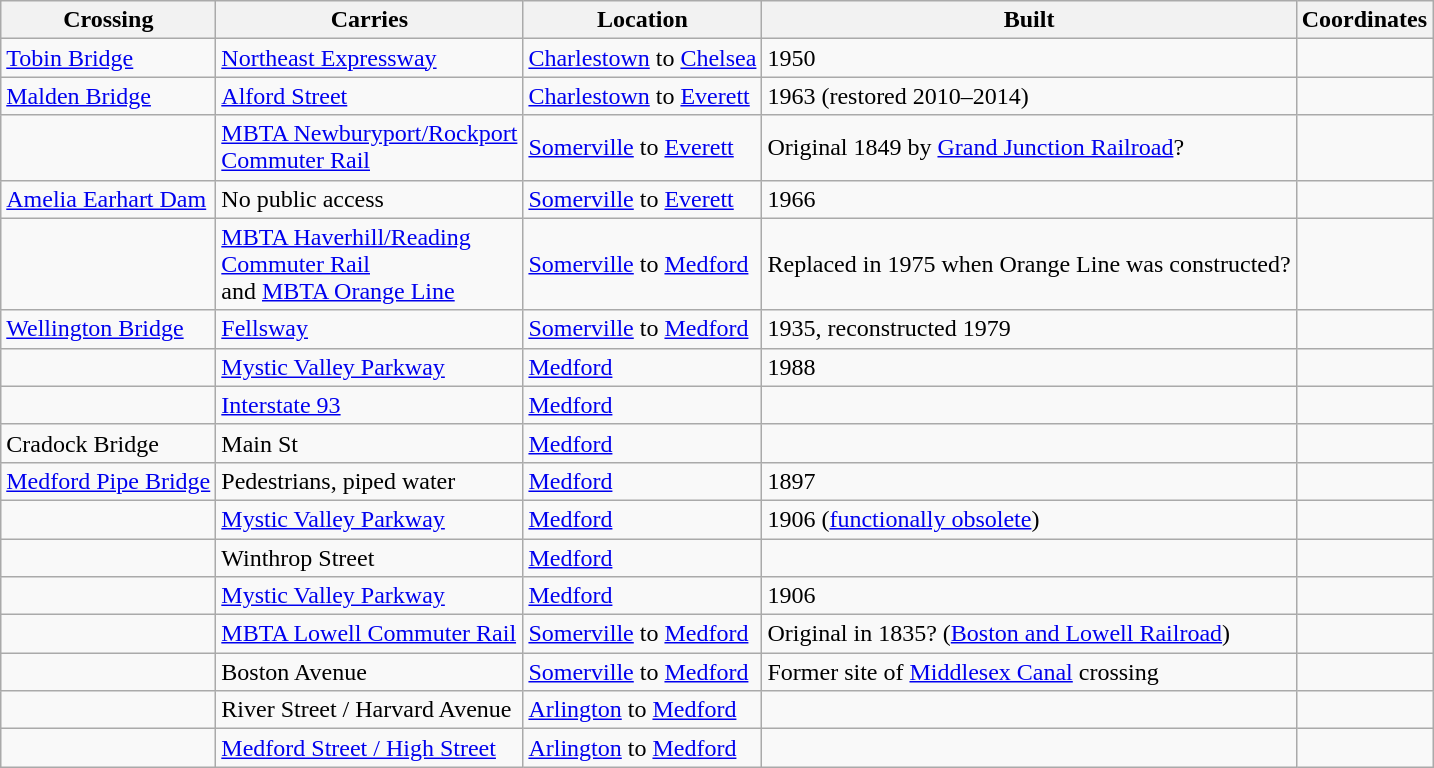<table class=wikitable>
<tr>
<th>Crossing</th>
<th>Carries</th>
<th>Location</th>
<th>Built</th>
<th>Coordinates</th>
</tr>
<tr>
<td><a href='#'>Tobin Bridge</a></td>
<td> <a href='#'>Northeast Expressway</a></td>
<td><a href='#'>Charlestown</a> to <a href='#'>Chelsea</a></td>
<td>1950</td>
<td></td>
</tr>
<tr>
<td><a href='#'>Malden Bridge</a></td>
<td> <a href='#'>Alford Street</a></td>
<td><a href='#'>Charlestown</a> to <a href='#'>Everett</a></td>
<td>1963 (restored 2010–2014)</td>
<td></td>
</tr>
<tr>
<td></td>
<td> <a href='#'>MBTA Newburyport/Rockport<br>Commuter Rail</a></td>
<td><a href='#'>Somerville</a> to <a href='#'>Everett</a></td>
<td>Original 1849 by <a href='#'>Grand Junction Railroad</a>?</td>
<td></td>
</tr>
<tr>
<td><a href='#'>Amelia Earhart Dam</a></td>
<td>No public access</td>
<td><a href='#'>Somerville</a> to <a href='#'>Everett</a></td>
<td>1966</td>
<td></td>
</tr>
<tr>
<td></td>
<td> <a href='#'>MBTA Haverhill/Reading<br>Commuter Rail</a><br>and <a href='#'>MBTA Orange Line</a></td>
<td><a href='#'>Somerville</a> to <a href='#'>Medford</a></td>
<td>Replaced in 1975 when Orange Line was constructed?</td>
<td></td>
</tr>
<tr>
<td><a href='#'>Wellington Bridge</a></td>
<td> <a href='#'>Fellsway</a></td>
<td><a href='#'>Somerville</a> to <a href='#'>Medford</a></td>
<td>1935, reconstructed 1979</td>
<td></td>
</tr>
<tr>
<td></td>
<td> <a href='#'>Mystic Valley Parkway</a></td>
<td><a href='#'>Medford</a></td>
<td>1988</td>
<td></td>
</tr>
<tr>
<td></td>
<td> <a href='#'>Interstate 93</a></td>
<td><a href='#'>Medford</a></td>
<td></td>
<td></td>
</tr>
<tr>
<td>Cradock Bridge</td>
<td>Main St</td>
<td><a href='#'>Medford</a></td>
<td></td>
<td></td>
</tr>
<tr>
<td><a href='#'>Medford Pipe Bridge</a></td>
<td>Pedestrians, piped water</td>
<td><a href='#'>Medford</a></td>
<td>1897</td>
<td></td>
</tr>
<tr>
<td></td>
<td>  <a href='#'>Mystic Valley Parkway</a></td>
<td><a href='#'>Medford</a></td>
<td>1906 (<a href='#'>functionally obsolete</a>)</td>
<td></td>
</tr>
<tr>
<td></td>
<td>Winthrop Street</td>
<td><a href='#'>Medford</a></td>
<td></td>
<td></td>
</tr>
<tr>
<td></td>
<td> <a href='#'>Mystic Valley Parkway</a></td>
<td><a href='#'>Medford</a></td>
<td>1906 </td>
<td></td>
</tr>
<tr>
<td></td>
<td> <a href='#'>MBTA Lowell Commuter Rail</a></td>
<td><a href='#'>Somerville</a> to <a href='#'>Medford</a></td>
<td>Original in 1835? (<a href='#'>Boston and Lowell Railroad</a>)</td>
<td></td>
</tr>
<tr>
<td></td>
<td>Boston Avenue</td>
<td><a href='#'>Somerville</a> to <a href='#'>Medford</a></td>
<td>Former site of <a href='#'>Middlesex Canal</a> crossing</td>
<td></td>
</tr>
<tr>
<td></td>
<td>River Street / Harvard Avenue</td>
<td><a href='#'>Arlington</a> to <a href='#'>Medford</a></td>
<td></td>
<td></td>
</tr>
<tr>
<td></td>
<td> <a href='#'>Medford Street / High Street</a></td>
<td><a href='#'>Arlington</a> to <a href='#'>Medford</a></td>
<td></td>
<td></td>
</tr>
</table>
